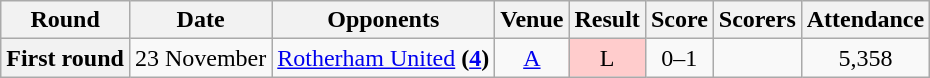<table class="wikitable" style="text-align:center">
<tr>
<th>Round</th>
<th>Date</th>
<th>Opponents</th>
<th>Venue</th>
<th>Result</th>
<th>Score</th>
<th>Scorers</th>
<th>Attendance</th>
</tr>
<tr>
<th>First round</th>
<td>23 November</td>
<td><a href='#'>Rotherham United</a> <strong>(<a href='#'>4</a>)</strong></td>
<td><a href='#'>A</a></td>
<td style="background-color:#FFCCCC">L</td>
<td>0–1</td>
<td align="left"></td>
<td>5,358</td>
</tr>
</table>
